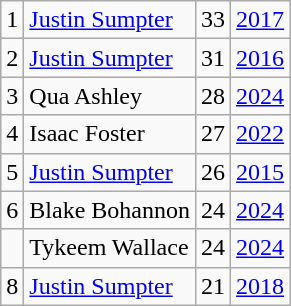<table class="wikitable">
<tr>
<td>1</td>
<td><a href='#'>Justin Sumpter</a></td>
<td>33</td>
<td><a href='#'>2017</a></td>
</tr>
<tr>
<td>2</td>
<td><a href='#'>Justin Sumpter</a></td>
<td>31</td>
<td><a href='#'>2016</a></td>
</tr>
<tr>
<td>3</td>
<td>Qua Ashley</td>
<td>28</td>
<td><a href='#'>2024</a></td>
</tr>
<tr>
<td>4</td>
<td>Isaac Foster</td>
<td>27</td>
<td><a href='#'>2022</a></td>
</tr>
<tr>
<td>5</td>
<td><a href='#'>Justin Sumpter</a></td>
<td>26</td>
<td><a href='#'>2015</a></td>
</tr>
<tr>
<td>6</td>
<td>Blake Bohannon</td>
<td>24</td>
<td><a href='#'>2024</a></td>
</tr>
<tr>
<td></td>
<td>Tykeem Wallace</td>
<td>24</td>
<td><a href='#'>2024</a></td>
</tr>
<tr>
<td>8</td>
<td><a href='#'>Justin Sumpter</a></td>
<td>21</td>
<td><a href='#'>2018</a></td>
</tr>
</table>
